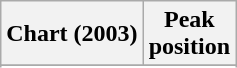<table class="wikitable sortable plainrowheaders" style="text-align:center">
<tr>
<th>Chart (2003)</th>
<th>Peak<br>position</th>
</tr>
<tr>
</tr>
<tr>
</tr>
<tr>
</tr>
<tr>
</tr>
<tr>
</tr>
<tr>
</tr>
<tr>
</tr>
<tr>
</tr>
</table>
